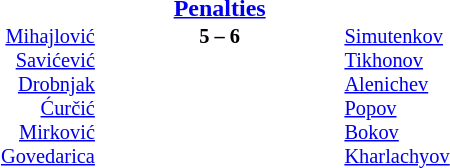<table cellspacing=0 style="width: 100%;">
<tr>
<td align=center rowspan=2 width=15%> </td>
<td width=24%> </td>
<td width=13% align=center><strong><a href='#'>Penalties</a></strong></td>
<td width=24%> </td>
</tr>
<tr style=font-size:85%>
<td align=right valign=top><a href='#'>Mihajlović</a> <br><a href='#'>Savićević</a> <br><a href='#'>Drobnjak</a> <br><a href='#'>Ćurčić</a> <br><a href='#'>Mirković</a> <br><a href='#'>Govedarica</a> </td>
<td align=center valign=top><strong>5 – 6</strong></td>
<td valign=top> <a href='#'>Simutenkov</a><br> <a href='#'>Tikhonov</a><br> <a href='#'>Alenichev</a><br> <a href='#'>Popov</a><br> <a href='#'>Bokov</a><br> <a href='#'>Kharlachyov</a></td>
<td> </td>
</tr>
</table>
